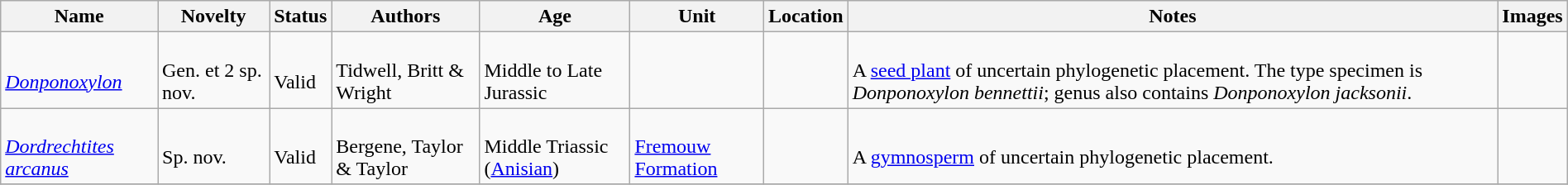<table class="wikitable sortable" align="center" width="100%">
<tr>
<th>Name</th>
<th>Novelty</th>
<th>Status</th>
<th>Authors</th>
<th>Age</th>
<th>Unit</th>
<th>Location</th>
<th>Notes</th>
<th>Images</th>
</tr>
<tr>
<td><br><em><a href='#'>Donponoxylon</a></em></td>
<td><br>Gen. et 2 sp. nov.</td>
<td><br>Valid</td>
<td><br>Tidwell, Britt & Wright</td>
<td><br>Middle to Late Jurassic</td>
<td></td>
<td><br><br>
</td>
<td><br>A <a href='#'>seed plant</a> of uncertain phylogenetic placement. The type specimen is <em>Donponoxylon bennettii</em>; genus also contains <em>Donponoxylon jacksonii</em>.</td>
<td></td>
</tr>
<tr>
<td><br><em><a href='#'>Dordrechtites arcanus</a></em></td>
<td><br>Sp. nov.</td>
<td><br>Valid</td>
<td><br>Bergene, Taylor & Taylor</td>
<td><br>Middle Triassic (<a href='#'>Anisian</a>)</td>
<td><br><a href='#'>Fremouw Formation</a></td>
<td><br></td>
<td><br>A <a href='#'>gymnosperm</a> of uncertain phylogenetic placement.</td>
<td></td>
</tr>
<tr>
</tr>
</table>
